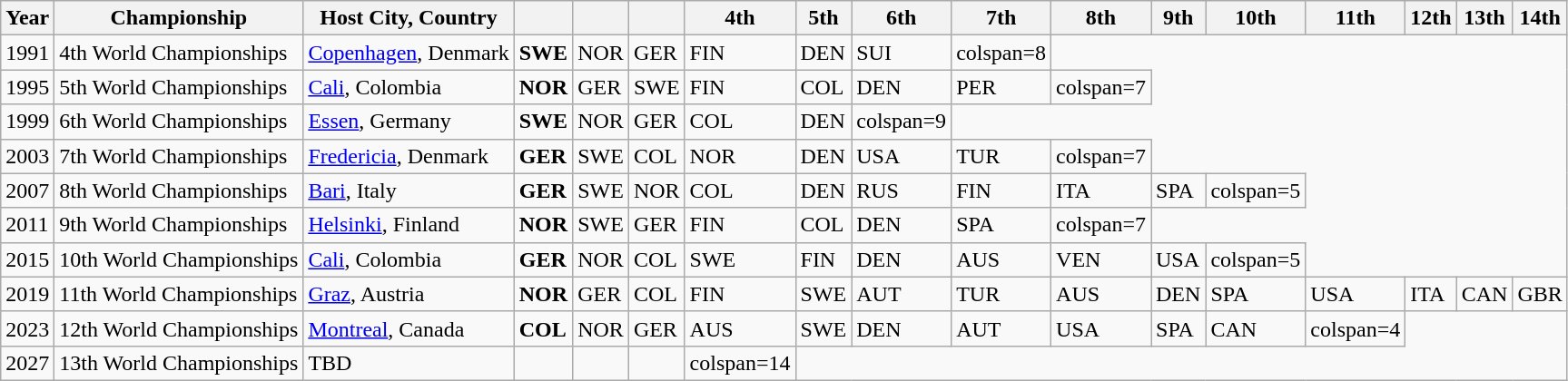<table class="wikitable">
<tr>
<th>Year</th>
<th>Championship</th>
<th>Host City, Country </th>
<th></th>
<th></th>
<th></th>
<th>4th</th>
<th>5th</th>
<th>6th</th>
<th>7th</th>
<th>8th</th>
<th>9th</th>
<th>10th</th>
<th>11th</th>
<th>12th</th>
<th>13th</th>
<th>14th</th>
</tr>
<tr>
<td>1991</td>
<td>4th World Championships</td>
<td> <a href='#'>Copenhagen</a>, Denmark</td>
<td>  <strong>SWE</strong></td>
<td>  NOR</td>
<td>  GER</td>
<td> FIN</td>
<td> DEN</td>
<td> SUI</td>
<td>colspan=8 </td>
</tr>
<tr>
<td>1995</td>
<td>5th World Championships</td>
<td> <a href='#'>Cali</a>, Colombia</td>
<td>  <strong>NOR</strong></td>
<td>  GER</td>
<td>  SWE</td>
<td> FIN</td>
<td> COL</td>
<td> DEN</td>
<td> PER</td>
<td>colspan=7 </td>
</tr>
<tr>
<td>1999</td>
<td>6th World Championships</td>
<td> <a href='#'>Essen</a>, Germany</td>
<td>  <strong>SWE</strong></td>
<td>  NOR</td>
<td>  GER</td>
<td> COL</td>
<td> DEN</td>
<td>colspan=9 </td>
</tr>
<tr>
<td>2003</td>
<td>7th World Championships</td>
<td> <a href='#'>Fredericia</a>, Denmark</td>
<td>  <strong>GER</strong></td>
<td>  SWE</td>
<td>  COL</td>
<td> NOR</td>
<td> DEN</td>
<td> USA</td>
<td> TUR</td>
<td>colspan=7 </td>
</tr>
<tr>
<td>2007</td>
<td>8th World Championships</td>
<td> <a href='#'>Bari</a>, Italy</td>
<td>  <strong>GER</strong></td>
<td>  SWE</td>
<td>  NOR</td>
<td> COL</td>
<td> DEN</td>
<td> RUS</td>
<td> FIN</td>
<td> ITA</td>
<td> SPA</td>
<td>colspan=5 </td>
</tr>
<tr>
<td>2011</td>
<td>9th World Championships</td>
<td> <a href='#'>Helsinki</a>, Finland</td>
<td>  <strong>NOR</strong></td>
<td>  SWE</td>
<td>  GER</td>
<td> FIN</td>
<td> COL</td>
<td> DEN</td>
<td> SPA</td>
<td>colspan=7 </td>
</tr>
<tr>
<td>2015</td>
<td>10th World Championships</td>
<td> <a href='#'>Cali</a>, Colombia</td>
<td>  <strong>GER</strong></td>
<td>  NOR</td>
<td>  COL</td>
<td> SWE</td>
<td> FIN</td>
<td> DEN</td>
<td> AUS</td>
<td> VEN</td>
<td> USA</td>
<td>colspan=5 </td>
</tr>
<tr>
<td>2019</td>
<td>11th World Championships</td>
<td> <a href='#'>Graz</a>, Austria</td>
<td>  <strong>NOR</strong></td>
<td>  GER</td>
<td>  COL</td>
<td> FIN</td>
<td> SWE</td>
<td> AUT</td>
<td> TUR</td>
<td> AUS</td>
<td> DEN</td>
<td> SPA</td>
<td> USA</td>
<td> ITA</td>
<td> CAN</td>
<td> GBR</td>
</tr>
<tr>
<td>2023</td>
<td>12th World Championships</td>
<td> <a href='#'>Montreal</a>, Canada</td>
<td>  <strong>COL</strong></td>
<td>  NOR</td>
<td>  GER</td>
<td> AUS</td>
<td> SWE</td>
<td> DEN</td>
<td> AUT</td>
<td> USA</td>
<td> SPA</td>
<td> CAN</td>
<td>colspan=4 </td>
</tr>
<tr>
<td>2027</td>
<td>13th World Championships</td>
<td>TBD</td>
<td></td>
<td></td>
<td></td>
<td>colspan=14 </td>
</tr>
</table>
